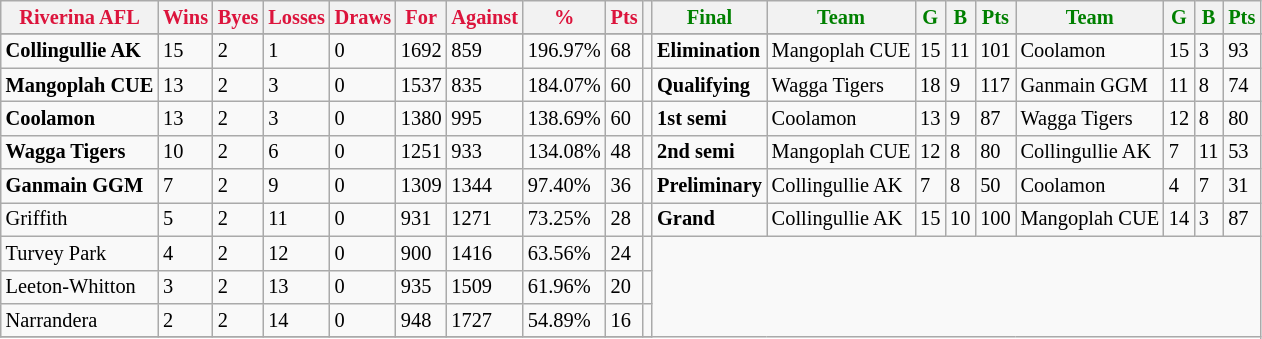<table class="wikitable" style="font-size: 85%; text-align: left">
<tr>
<th style="color:crimson">Riverina AFL</th>
<th style="color:crimson">Wins</th>
<th style="color:crimson">Byes</th>
<th style="color:crimson">Losses</th>
<th style="color:crimson">Draws</th>
<th style="color:crimson">For</th>
<th style="color:crimson">Against</th>
<th style="color:crimson">%</th>
<th style="color:crimson">Pts</th>
<th></th>
<th style="color:green">Final</th>
<th style="color:green">Team</th>
<th style="color:green">G</th>
<th style="color:green">B</th>
<th style="color:green">Pts</th>
<th style="color:green">Team</th>
<th style="color:green">G</th>
<th style="color:green">B</th>
<th style="color:green">Pts</th>
</tr>
<tr>
</tr>
<tr>
</tr>
<tr>
<td><strong>	Collingullie AK	</strong></td>
<td>15</td>
<td>2</td>
<td>1</td>
<td>0</td>
<td>1692</td>
<td>859</td>
<td>196.97%</td>
<td>68</td>
<td></td>
<td><strong>Elimination</strong></td>
<td>Mangoplah CUE</td>
<td>15</td>
<td>11</td>
<td>101</td>
<td>Coolamon</td>
<td>15</td>
<td>3</td>
<td>93</td>
</tr>
<tr>
<td><strong>	Mangoplah CUE	</strong></td>
<td>13</td>
<td>2</td>
<td>3</td>
<td>0</td>
<td>1537</td>
<td>835</td>
<td>184.07%</td>
<td>60</td>
<td></td>
<td><strong>Qualifying</strong></td>
<td>Wagga Tigers</td>
<td>18</td>
<td>9</td>
<td>117</td>
<td>Ganmain GGM</td>
<td>11</td>
<td>8</td>
<td>74</td>
</tr>
<tr>
<td><strong>	Coolamon	</strong></td>
<td>13</td>
<td>2</td>
<td>3</td>
<td>0</td>
<td>1380</td>
<td>995</td>
<td>138.69%</td>
<td>60</td>
<td></td>
<td><strong>1st semi</strong></td>
<td>Coolamon</td>
<td>13</td>
<td>9</td>
<td>87</td>
<td>Wagga Tigers</td>
<td>12</td>
<td>8</td>
<td>80</td>
</tr>
<tr>
<td><strong>	Wagga Tigers	</strong></td>
<td>10</td>
<td>2</td>
<td>6</td>
<td>0</td>
<td>1251</td>
<td>933</td>
<td>134.08%</td>
<td>48</td>
<td></td>
<td><strong>2nd semi</strong></td>
<td>Mangoplah CUE</td>
<td>12</td>
<td>8</td>
<td>80</td>
<td>Collingullie AK</td>
<td>7</td>
<td>11</td>
<td>53</td>
</tr>
<tr>
<td><strong>	Ganmain GGM	</strong></td>
<td>7</td>
<td>2</td>
<td>9</td>
<td>0</td>
<td>1309</td>
<td>1344</td>
<td>97.40%</td>
<td>36</td>
<td></td>
<td><strong>Preliminary</strong></td>
<td>Collingullie AK</td>
<td>7</td>
<td>8</td>
<td>50</td>
<td>Coolamon</td>
<td>4</td>
<td>7</td>
<td>31</td>
</tr>
<tr>
<td>Griffith</td>
<td>5</td>
<td>2</td>
<td>11</td>
<td>0</td>
<td>931</td>
<td>1271</td>
<td>73.25%</td>
<td>28</td>
<td></td>
<td><strong>Grand</strong></td>
<td>Collingullie AK</td>
<td>15</td>
<td>10</td>
<td>100</td>
<td>Mangoplah CUE</td>
<td>14</td>
<td>3</td>
<td>87</td>
</tr>
<tr>
<td>Turvey Park</td>
<td>4</td>
<td>2</td>
<td>12</td>
<td>0</td>
<td>900</td>
<td>1416</td>
<td>63.56%</td>
<td>24</td>
<td></td>
</tr>
<tr>
<td>Leeton-Whitton</td>
<td>3</td>
<td>2</td>
<td>13</td>
<td>0</td>
<td>935</td>
<td>1509</td>
<td>61.96%</td>
<td>20</td>
<td></td>
</tr>
<tr>
<td>Narrandera</td>
<td>2</td>
<td>2</td>
<td>14</td>
<td>0</td>
<td>948</td>
<td>1727</td>
<td>54.89%</td>
<td>16</td>
<td></td>
</tr>
<tr>
</tr>
</table>
